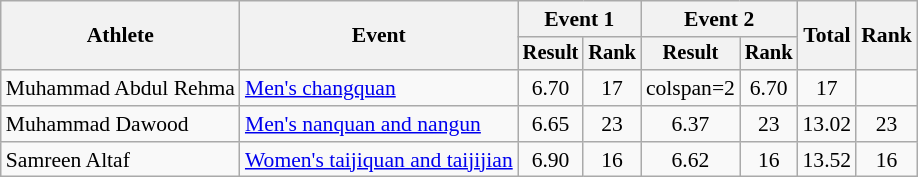<table class=wikitable style=font-size:90%;text-align:center>
<tr>
<th rowspan="2">Athlete</th>
<th rowspan="2">Event</th>
<th colspan="2">Event 1</th>
<th colspan="2">Event 2</th>
<th rowspan="2">Total</th>
<th rowspan="2">Rank</th>
</tr>
<tr style="font-size:95%">
<th>Result</th>
<th>Rank</th>
<th>Result</th>
<th>Rank</th>
</tr>
<tr>
<td align=left>Muhammad Abdul Rehma</td>
<td align=left><a href='#'>Men's changquan</a></td>
<td>6.70</td>
<td>17</td>
<td>colspan=2 </td>
<td>6.70</td>
<td>17</td>
</tr>
<tr>
<td align=left>Muhammad Dawood</td>
<td align=left><a href='#'>Men's nanquan and nangun</a></td>
<td>6.65</td>
<td>23</td>
<td>6.37</td>
<td>23</td>
<td>13.02</td>
<td>23</td>
</tr>
<tr>
<td align=left>Samreen Altaf</td>
<td align=left><a href='#'>Women's taijiquan and taijijian</a></td>
<td>6.90</td>
<td>16</td>
<td>6.62</td>
<td>16</td>
<td>13.52</td>
<td>16</td>
</tr>
</table>
